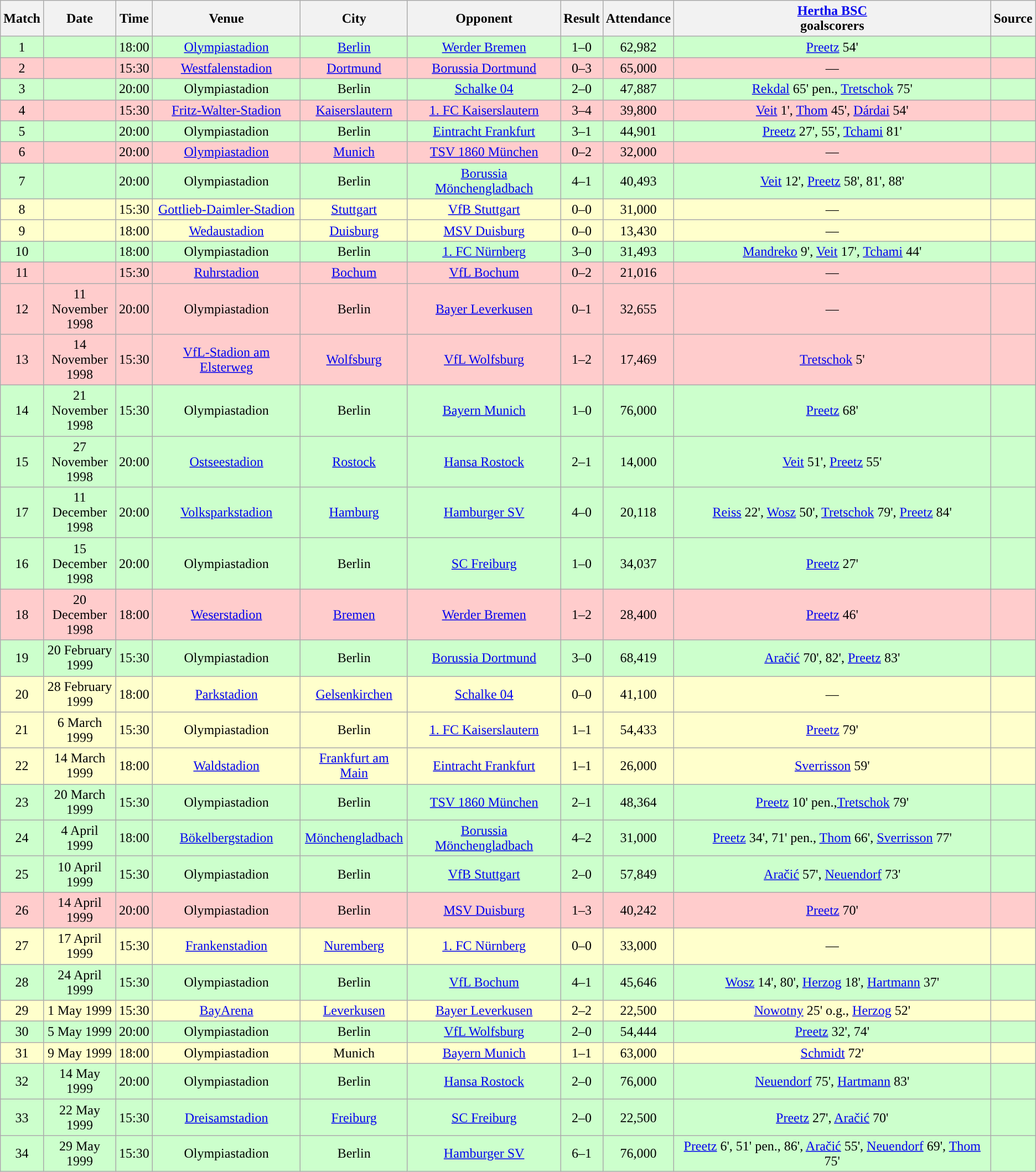<table class="wikitable" style="text-align: center;">
<tr>
<th>Match</th>
<th style="width:80px">Date</th>
<th>Time</th>
<th>Venue</th>
<th>City</th>
<th>Opponent</th>
<th>Result</th>
<th>Attendance</th>
<th><a href='#'>Hertha BSC</a><br>goalscorers</th>
<th>Source</th>
</tr>
<tr style="background:#cfc;">
<td>1</td>
<td></td>
<td>18:00</td>
<td><a href='#'>Olympiastadion</a></td>
<td><a href='#'>Berlin</a></td>
<td><a href='#'>Werder Bremen</a></td>
<td>1–0</td>
<td>62,982</td>
<td><a href='#'>Preetz</a> 54'</td>
<td></td>
</tr>
<tr style="background:#fcc;">
<td>2</td>
<td></td>
<td>15:30</td>
<td><a href='#'>Westfalenstadion</a></td>
<td><a href='#'>Dortmund</a></td>
<td><a href='#'>Borussia Dortmund</a></td>
<td>0–3</td>
<td>65,000</td>
<td>—</td>
<td></td>
</tr>
<tr style="background:#cfc;">
<td>3</td>
<td></td>
<td>20:00</td>
<td>Olympiastadion</td>
<td>Berlin</td>
<td><a href='#'>Schalke 04</a></td>
<td>2–0</td>
<td>47,887</td>
<td><a href='#'>Rekdal</a> 65' pen., <a href='#'>Tretschok</a> 75'</td>
<td></td>
</tr>
<tr style="background:#fcc;">
<td>4</td>
<td></td>
<td>15:30</td>
<td><a href='#'>Fritz-Walter-Stadion</a></td>
<td><a href='#'>Kaiserslautern</a></td>
<td><a href='#'>1. FC Kaiserslautern</a></td>
<td>3–4</td>
<td>39,800</td>
<td><a href='#'>Veit</a> 1', <a href='#'>Thom</a> 45', <a href='#'>Dárdai</a> 54'</td>
<td></td>
</tr>
<tr style="background:#cfc;">
<td>5</td>
<td></td>
<td>20:00</td>
<td>Olympiastadion</td>
<td>Berlin</td>
<td><a href='#'>Eintracht Frankfurt</a></td>
<td>3–1</td>
<td>44,901</td>
<td><a href='#'>Preetz</a> 27', 55', <a href='#'>Tchami</a> 81'</td>
<td></td>
</tr>
<tr style="background:#fcc;">
<td>6</td>
<td></td>
<td>20:00</td>
<td><a href='#'>Olympiastadion</a></td>
<td><a href='#'>Munich</a></td>
<td><a href='#'>TSV 1860 München</a></td>
<td>0–2</td>
<td>32,000</td>
<td>—</td>
<td></td>
</tr>
<tr style="background:#cfc;">
<td>7</td>
<td></td>
<td>20:00</td>
<td>Olympiastadion</td>
<td>Berlin</td>
<td><a href='#'>Borussia Mönchengladbach</a></td>
<td>4–1</td>
<td>40,493</td>
<td><a href='#'>Veit</a> 12', <a href='#'>Preetz</a> 58', 81', 88'</td>
<td></td>
</tr>
<tr style="background:#ffc;">
<td>8</td>
<td></td>
<td>15:30</td>
<td><a href='#'>Gottlieb-Daimler-Stadion</a></td>
<td><a href='#'>Stuttgart</a></td>
<td><a href='#'>VfB Stuttgart</a></td>
<td>0–0</td>
<td>31,000</td>
<td>—</td>
<td></td>
</tr>
<tr style="background:#ffc;">
<td>9</td>
<td></td>
<td>18:00</td>
<td><a href='#'>Wedaustadion</a></td>
<td><a href='#'>Duisburg</a></td>
<td><a href='#'>MSV Duisburg</a></td>
<td>0–0</td>
<td>13,430</td>
<td>—</td>
<td></td>
</tr>
<tr style="background:#cfc;">
<td>10</td>
<td></td>
<td>18:00</td>
<td>Olympiastadion</td>
<td>Berlin</td>
<td><a href='#'>1. FC Nürnberg</a></td>
<td>3–0</td>
<td>31,493</td>
<td><a href='#'>Mandreko</a> 9', <a href='#'>Veit</a> 17', <a href='#'>Tchami</a> 44'</td>
<td></td>
</tr>
<tr style="background:#fcc;">
<td>11</td>
<td></td>
<td>15:30</td>
<td><a href='#'>Ruhrstadion</a></td>
<td><a href='#'>Bochum</a></td>
<td><a href='#'>VfL Bochum</a></td>
<td>0–2</td>
<td>21,016</td>
<td>—</td>
<td></td>
</tr>
<tr style="background:#fcc;">
<td>12</td>
<td>11 November 1998</td>
<td>20:00</td>
<td>Olympiastadion</td>
<td>Berlin</td>
<td><a href='#'>Bayer Leverkusen</a></td>
<td>0–1</td>
<td>32,655</td>
<td>—</td>
<td></td>
</tr>
<tr style="background:#fcc;">
<td>13</td>
<td>14 November 1998</td>
<td>15:30</td>
<td><a href='#'>VfL-Stadion am Elsterweg</a></td>
<td><a href='#'>Wolfsburg</a></td>
<td><a href='#'>VfL Wolfsburg</a></td>
<td>1–2</td>
<td>17,469</td>
<td><a href='#'>Tretschok</a> 5'</td>
<td></td>
</tr>
<tr style="background:#cfc;">
<td>14</td>
<td>21 November 1998</td>
<td>15:30</td>
<td>Olympiastadion</td>
<td>Berlin</td>
<td><a href='#'>Bayern Munich</a></td>
<td>1–0</td>
<td>76,000</td>
<td><a href='#'>Preetz</a> 68'</td>
<td></td>
</tr>
<tr style="background:#cfc;">
<td>15</td>
<td>27 November 1998</td>
<td>20:00</td>
<td><a href='#'>Ostseestadion</a></td>
<td><a href='#'>Rostock</a></td>
<td><a href='#'>Hansa Rostock</a></td>
<td>2–1</td>
<td>14,000</td>
<td><a href='#'>Veit</a> 51', <a href='#'>Preetz</a> 55'</td>
<td></td>
</tr>
<tr style="background:#cfc;">
<td>17</td>
<td>11 December 1998</td>
<td>20:00</td>
<td><a href='#'>Volksparkstadion</a></td>
<td><a href='#'>Hamburg</a></td>
<td><a href='#'>Hamburger SV</a></td>
<td>4–0</td>
<td>20,118</td>
<td><a href='#'>Reiss</a> 22', <a href='#'>Wosz</a> 50', <a href='#'>Tretschok</a> 79', <a href='#'>Preetz</a> 84'</td>
<td></td>
</tr>
<tr style="background:#cfc;">
<td>16</td>
<td>15 December 1998</td>
<td>20:00</td>
<td>Olympiastadion</td>
<td>Berlin</td>
<td><a href='#'>SC Freiburg</a></td>
<td>1–0</td>
<td>34,037</td>
<td><a href='#'>Preetz</a> 27'</td>
<td></td>
</tr>
<tr style="background:#fcc;">
<td>18</td>
<td>20 December 1998</td>
<td>18:00</td>
<td><a href='#'>Weserstadion</a></td>
<td><a href='#'>Bremen</a></td>
<td><a href='#'>Werder Bremen</a></td>
<td>1–2</td>
<td>28,400</td>
<td><a href='#'>Preetz</a> 46'</td>
<td></td>
</tr>
<tr style="background:#cfc;">
<td>19</td>
<td>20 February 1999</td>
<td>15:30</td>
<td>Olympiastadion</td>
<td>Berlin</td>
<td><a href='#'>Borussia Dortmund</a></td>
<td>3–0</td>
<td>68,419</td>
<td><a href='#'>Aračić</a> 70', 82', <a href='#'>Preetz</a> 83'</td>
<td></td>
</tr>
<tr style="background:#ffc;">
<td>20</td>
<td>28 February 1999</td>
<td>18:00</td>
<td><a href='#'>Parkstadion</a></td>
<td><a href='#'>Gelsenkirchen</a></td>
<td><a href='#'>Schalke 04</a></td>
<td>0–0</td>
<td>41,100</td>
<td>—</td>
<td></td>
</tr>
<tr style="background:#ffc;">
<td>21</td>
<td>6 March 1999</td>
<td>15:30</td>
<td>Olympiastadion</td>
<td>Berlin</td>
<td><a href='#'>1. FC Kaiserslautern</a></td>
<td>1–1</td>
<td>54,433</td>
<td><a href='#'>Preetz</a> 79'</td>
<td></td>
</tr>
<tr style="background:#ffc;">
<td>22</td>
<td>14 March 1999</td>
<td>18:00</td>
<td><a href='#'>Waldstadion</a></td>
<td><a href='#'>Frankfurt am Main</a></td>
<td><a href='#'>Eintracht Frankfurt</a></td>
<td>1–1</td>
<td>26,000</td>
<td><a href='#'>Sverrisson</a> 59'</td>
<td></td>
</tr>
<tr style="background:#cfc;">
<td>23</td>
<td>20 March 1999</td>
<td>15:30</td>
<td>Olympiastadion</td>
<td>Berlin</td>
<td><a href='#'>TSV 1860 München</a></td>
<td>2–1</td>
<td>48,364</td>
<td><a href='#'>Preetz</a> 10' pen.,<a href='#'>Tretschok</a> 79'</td>
<td></td>
</tr>
<tr style="background:#cfc;">
<td>24</td>
<td>4 April 1999</td>
<td>18:00</td>
<td><a href='#'>Bökelbergstadion</a></td>
<td><a href='#'>Mönchengladbach</a></td>
<td><a href='#'>Borussia Mönchengladbach</a></td>
<td>4–2</td>
<td>31,000</td>
<td><a href='#'>Preetz</a> 34', 71' pen., <a href='#'>Thom</a> 66', <a href='#'>Sverrisson</a> 77'</td>
<td 71></td>
</tr>
<tr style="background:#cfc;">
<td>25</td>
<td>10 April 1999</td>
<td>15:30</td>
<td>Olympiastadion</td>
<td>Berlin</td>
<td><a href='#'>VfB Stuttgart</a></td>
<td>2–0</td>
<td>57,849</td>
<td><a href='#'>Aračić</a> 57', <a href='#'>Neuendorf</a> 73'</td>
<td></td>
</tr>
<tr style="background:#fcc;">
<td>26</td>
<td>14 April 1999</td>
<td>20:00</td>
<td>Olympiastadion</td>
<td>Berlin</td>
<td><a href='#'>MSV Duisburg</a></td>
<td>1–3</td>
<td>40,242</td>
<td><a href='#'>Preetz</a> 70'</td>
<td></td>
</tr>
<tr style="background:#ffc;">
<td>27</td>
<td>17 April 1999</td>
<td>15:30</td>
<td><a href='#'>Frankenstadion</a></td>
<td><a href='#'>Nuremberg</a></td>
<td><a href='#'>1. FC Nürnberg</a></td>
<td>0–0</td>
<td>33,000</td>
<td>—</td>
<td></td>
</tr>
<tr style="background:#cfc;">
<td>28</td>
<td>24 April 1999</td>
<td>15:30</td>
<td>Olympiastadion</td>
<td>Berlin</td>
<td><a href='#'>VfL Bochum</a></td>
<td>4–1</td>
<td>45,646</td>
<td><a href='#'>Wosz</a> 14', 80', <a href='#'>Herzog</a> 18', <a href='#'>Hartmann</a> 37'</td>
<td></td>
</tr>
<tr style="background:#ffc;">
<td>29</td>
<td>1 May 1999</td>
<td>15:30</td>
<td><a href='#'>BayArena</a></td>
<td><a href='#'>Leverkusen</a></td>
<td><a href='#'>Bayer Leverkusen</a></td>
<td>2–2</td>
<td>22,500</td>
<td><a href='#'>Nowotny</a> 25' o.g., <a href='#'>Herzog</a> 52'</td>
<td></td>
</tr>
<tr style="background:#cfc;">
<td>30</td>
<td>5 May 1999</td>
<td>20:00</td>
<td>Olympiastadion</td>
<td>Berlin</td>
<td><a href='#'>VfL Wolfsburg</a></td>
<td>2–0</td>
<td>54,444</td>
<td><a href='#'>Preetz</a> 32', 74'</td>
<td></td>
</tr>
<tr style="background:#ffc;">
<td>31</td>
<td>9 May 1999</td>
<td>18:00</td>
<td>Olympiastadion</td>
<td>Munich</td>
<td><a href='#'>Bayern Munich</a></td>
<td>1–1</td>
<td>63,000</td>
<td><a href='#'>Schmidt</a> 72'</td>
<td></td>
</tr>
<tr style="background:#cfc;">
<td>32</td>
<td>14 May 1999</td>
<td>20:00</td>
<td>Olympiastadion</td>
<td>Berlin</td>
<td><a href='#'>Hansa Rostock</a></td>
<td>2–0</td>
<td>76,000</td>
<td><a href='#'>Neuendorf</a> 75', <a href='#'>Hartmann</a> 83'</td>
<td></td>
</tr>
<tr style="background:#cfc;">
<td>33</td>
<td>22 May 1999</td>
<td>15:30</td>
<td><a href='#'>Dreisamstadion</a></td>
<td><a href='#'>Freiburg</a></td>
<td><a href='#'>SC Freiburg</a></td>
<td>2–0</td>
<td>22,500</td>
<td><a href='#'>Preetz</a> 27', <a href='#'>Aračić</a> 70'</td>
<td></td>
</tr>
<tr style="background:#cfc;">
<td>34</td>
<td>29 May 1999</td>
<td>15:30</td>
<td>Olympiastadion</td>
<td>Berlin</td>
<td><a href='#'>Hamburger SV</a></td>
<td>6–1</td>
<td>76,000</td>
<td><a href='#'>Preetz</a> 6', 51' pen., 86', <a href='#'>Aračić</a> 55', <a href='#'>Neuendorf</a> 69', <a href='#'>Thom</a> 75'</td>
<td 51></td>
</tr>
</table>
